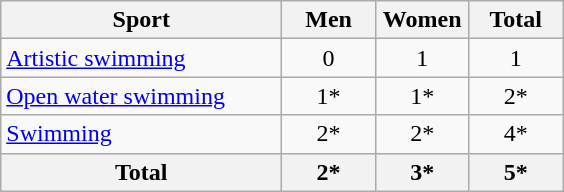<table class="wikitable sortable" style="text-align:center;">
<tr>
<th width=180>Sport</th>
<th width=55>Men</th>
<th width=55>Women</th>
<th width=55>Total</th>
</tr>
<tr>
<td align=left><a href='#'>Artistic swimming</a></td>
<td>0</td>
<td>1</td>
<td>1</td>
</tr>
<tr>
<td align=left><a href='#'>Open water swimming</a></td>
<td>1*</td>
<td>1*</td>
<td>2*</td>
</tr>
<tr>
<td align=left><a href='#'>Swimming</a></td>
<td>2*</td>
<td>2*</td>
<td>4*</td>
</tr>
<tr>
<th>Total</th>
<th>2*</th>
<th>3*</th>
<th>5*</th>
</tr>
</table>
